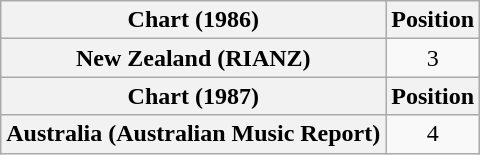<table class="wikitable plainrowheaders" style="text-align:center">
<tr>
<th>Chart (1986)</th>
<th>Position</th>
</tr>
<tr>
<th scope="row">New Zealand (RIANZ)</th>
<td>3</td>
</tr>
<tr>
<th>Chart (1987)</th>
<th>Position</th>
</tr>
<tr>
<th scope="row">Australia (Australian Music Report)</th>
<td>4</td>
</tr>
</table>
